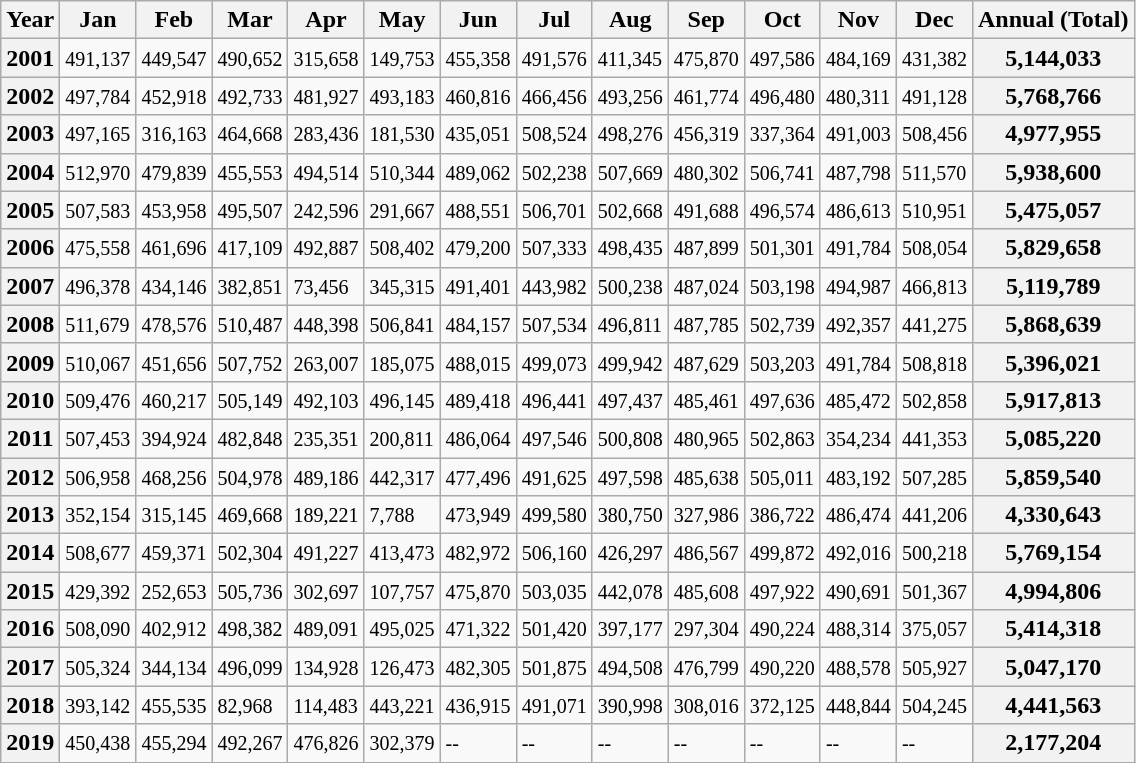<table class="wikitable">
<tr>
<th>Year</th>
<th>Jan</th>
<th>Feb</th>
<th>Mar</th>
<th>Apr</th>
<th>May</th>
<th>Jun</th>
<th>Jul</th>
<th>Aug</th>
<th>Sep</th>
<th>Oct</th>
<th>Nov</th>
<th>Dec</th>
<th>Annual (Total)</th>
</tr>
<tr>
<th>2001</th>
<td><small>491,137</small></td>
<td><small>449,547</small></td>
<td><small>490,652</small></td>
<td><small>315,658</small></td>
<td><small>149,753</small></td>
<td><small>455,358</small></td>
<td><small>491,576</small></td>
<td><small>411,345</small></td>
<td><small>475,870</small></td>
<td><small>497,586</small></td>
<td><small>484,169</small></td>
<td><small>431,382</small></td>
<th>5,144,033</th>
</tr>
<tr>
<th>2002</th>
<td><small>497,784</small></td>
<td><small>452,918</small></td>
<td><small>492,733</small></td>
<td><small>481,927</small></td>
<td><small>493,183</small></td>
<td><small>460,816</small></td>
<td><small>466,456</small></td>
<td><small>493,256</small></td>
<td><small>461,774</small></td>
<td><small>496,480</small></td>
<td><small>480,311</small></td>
<td><small>491,128</small></td>
<th>5,768,766</th>
</tr>
<tr>
<th>2003</th>
<td><small>497,165</small></td>
<td><small>316,163</small></td>
<td><small>464,668</small></td>
<td><small>283,436</small></td>
<td><small>181,530</small></td>
<td><small>435,051</small></td>
<td><small>508,524</small></td>
<td><small>498,276</small></td>
<td><small>456,319</small></td>
<td><small>337,364</small></td>
<td><small>491,003</small></td>
<td><small>508,456</small></td>
<th>4,977,955</th>
</tr>
<tr>
<th>2004</th>
<td><small>512,970</small></td>
<td><small>479,839</small></td>
<td><small>455,553</small></td>
<td><small>494,514</small></td>
<td><small>510,344</small></td>
<td><small>489,062</small></td>
<td><small>502,238</small></td>
<td><small>507,669</small></td>
<td><small>480,302</small></td>
<td><small>506,741</small></td>
<td><small>487,798</small></td>
<td><small>511,570</small></td>
<th>5,938,600</th>
</tr>
<tr>
<th>2005</th>
<td><small>507,583</small></td>
<td><small>453,958</small></td>
<td><small>495,507</small></td>
<td><small>242,596</small></td>
<td><small>291,667</small></td>
<td><small>488,551</small></td>
<td><small>506,701</small></td>
<td><small>502,668</small></td>
<td><small>491,688</small></td>
<td><small>496,574</small></td>
<td><small>486,613</small></td>
<td><small>510,951</small></td>
<th>5,475,057</th>
</tr>
<tr>
<th>2006</th>
<td><small>475,558</small></td>
<td><small>461,696</small></td>
<td><small>417,109</small></td>
<td><small>492,887</small></td>
<td><small>508,402</small></td>
<td><small>479,200</small></td>
<td><small>507,333</small></td>
<td><small>498,435</small></td>
<td><small>487,899</small></td>
<td><small>501,301</small></td>
<td><small>491,784</small></td>
<td><small>508,054</small></td>
<th>5,829,658</th>
</tr>
<tr>
<th>2007</th>
<td><small>496,378</small></td>
<td><small>434,146</small></td>
<td><small>382,851</small></td>
<td><small>73,456</small></td>
<td><small>345,315</small></td>
<td><small>491,401</small></td>
<td><small>443,982</small></td>
<td><small>500,238</small></td>
<td><small>487,024</small></td>
<td><small>503,198</small></td>
<td><small>494,987</small></td>
<td><small>466,813</small></td>
<th>5,119,789</th>
</tr>
<tr>
<th>2008</th>
<td><small>511,679</small></td>
<td><small>478,576</small></td>
<td><small>510,487</small></td>
<td><small>448,398</small></td>
<td><small>506,841</small></td>
<td><small>484,157</small></td>
<td><small>507,534</small></td>
<td><small>496,811</small></td>
<td><small>487,785</small></td>
<td><small>502,739</small></td>
<td><small>492,357</small></td>
<td><small>441,275</small></td>
<th>5,868,639</th>
</tr>
<tr>
<th>2009</th>
<td><small>510,067</small></td>
<td><small>451,656</small></td>
<td><small>507,752</small></td>
<td><small>263,007</small></td>
<td><small>185,075</small></td>
<td><small>488,015</small></td>
<td><small>499,073</small></td>
<td><small>499,942</small></td>
<td><small>487,629</small></td>
<td><small>503,203</small></td>
<td><small>491,784</small></td>
<td><small>508,818</small></td>
<th>5,396,021</th>
</tr>
<tr>
<th>2010</th>
<td><small>509,476</small></td>
<td><small>460,217</small></td>
<td><small>505,149</small></td>
<td><small>492,103</small></td>
<td><small>496,145</small></td>
<td><small>489,418</small></td>
<td><small>496,441</small></td>
<td><small>497,437</small></td>
<td><small>485,461</small></td>
<td><small>497,636</small></td>
<td><small>485,472</small></td>
<td><small>502,858</small></td>
<th>5,917,813</th>
</tr>
<tr>
<th>2011</th>
<td><small>507,453</small></td>
<td><small>394,924</small></td>
<td><small>482,848</small></td>
<td><small>235,351</small></td>
<td><small>200,811</small></td>
<td><small>486,064</small></td>
<td><small>497,546</small></td>
<td><small>500,808</small></td>
<td><small>480,965</small></td>
<td><small>502,863</small></td>
<td><small>354,234</small></td>
<td><small>441,353</small></td>
<th>5,085,220</th>
</tr>
<tr>
<th>2012</th>
<td><small>506,958</small></td>
<td><small>468,256</small></td>
<td><small>504,978</small></td>
<td><small>489,186</small></td>
<td><small>442,317</small></td>
<td><small>477,496</small></td>
<td><small>491,625</small></td>
<td><small>497,598</small></td>
<td><small>485,638</small></td>
<td><small>505,011</small></td>
<td><small>483,192</small></td>
<td><small>507,285</small></td>
<th>5,859,540</th>
</tr>
<tr>
<th>2013</th>
<td><small>352,154</small></td>
<td><small>315,145</small></td>
<td><small>469,668</small></td>
<td><small>189,221</small></td>
<td><small>7,788</small></td>
<td><small>473,949</small></td>
<td><small>499,580</small></td>
<td><small>380,750</small></td>
<td><small>327,986</small></td>
<td><small>386,722</small></td>
<td><small>486,474</small></td>
<td><small>441,206</small></td>
<th>4,330,643</th>
</tr>
<tr>
<th>2014</th>
<td><small>508,677</small></td>
<td><small>459,371</small></td>
<td><small>502,304</small></td>
<td><small>491,227</small></td>
<td><small>413,473</small></td>
<td><small>482,972</small></td>
<td><small>506,160</small></td>
<td><small>426,297</small></td>
<td><small>486,567</small></td>
<td><small>499,872</small></td>
<td><small>492,016</small></td>
<td><small>500,218</small></td>
<th>5,769,154</th>
</tr>
<tr>
<th>2015</th>
<td><small>429,392</small></td>
<td><small>252,653</small></td>
<td><small>505,736</small></td>
<td><small>302,697</small></td>
<td><small>107,757</small></td>
<td><small>475,870</small></td>
<td><small>503,035</small></td>
<td><small>442,078</small></td>
<td><small>485,608</small></td>
<td><small>497,922</small></td>
<td><small>490,691</small></td>
<td><small>501,367</small></td>
<th>4,994,806</th>
</tr>
<tr>
<th>2016</th>
<td><small>508,090</small></td>
<td><small>402,912</small></td>
<td><small>498,382</small></td>
<td><small>489,091</small></td>
<td><small>495,025</small></td>
<td><small>471,322</small></td>
<td><small>501,420</small></td>
<td><small>397,177</small></td>
<td><small>297,304</small></td>
<td><small>490,224</small></td>
<td><small>488,314</small></td>
<td><small>375,057</small></td>
<th>5,414,318</th>
</tr>
<tr>
<th>2017</th>
<td><small>505,324</small></td>
<td><small>344,134</small></td>
<td><small>496,099</small></td>
<td><small>134,928</small></td>
<td><small>126,473</small></td>
<td><small>482,305</small></td>
<td><small>501,875</small></td>
<td><small>494,508</small></td>
<td><small>476,799</small></td>
<td><small>490,220</small></td>
<td><small>488,578</small></td>
<td><small>505,927</small></td>
<th>5,047,170</th>
</tr>
<tr>
<th>2018</th>
<td><small>393,142</small></td>
<td><small>455,535</small></td>
<td><small>82,968</small></td>
<td><small>114,483</small></td>
<td><small>443,221</small></td>
<td><small>436,915</small></td>
<td><small>491,071</small></td>
<td><small>390,998</small></td>
<td><small>308,016</small></td>
<td><small>372,125</small></td>
<td><small>448,844</small></td>
<td><small>504,245</small></td>
<th>4,441,563</th>
</tr>
<tr>
<th>2019</th>
<td><small>450,438</small></td>
<td><small>455,294</small></td>
<td><small>492,267</small></td>
<td><small>476,826</small></td>
<td><small>302,379</small></td>
<td><small>--</small></td>
<td><small>--</small></td>
<td><small>--</small></td>
<td><small>--</small></td>
<td><small>--</small></td>
<td><small>--</small></td>
<td><small>--</small></td>
<th>2,177,204</th>
</tr>
</table>
